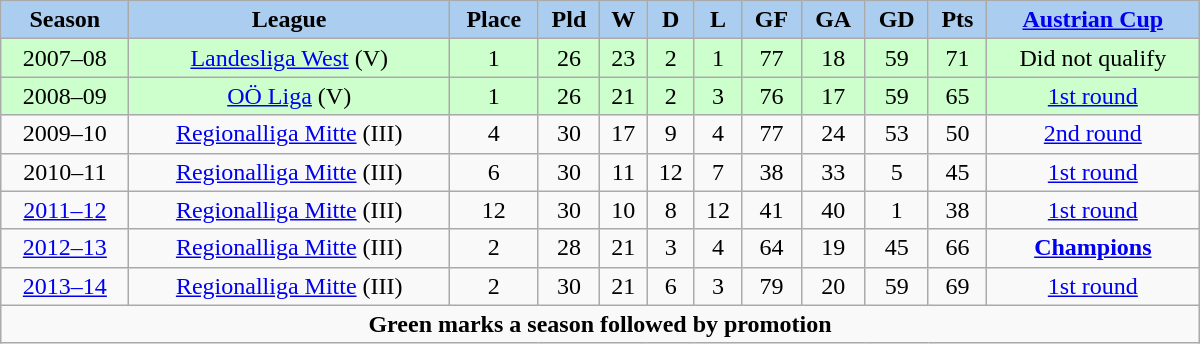<table class="wikitable" width="800px">
<tr>
<th style="background:#ABCDEF;">Season</th>
<th style="background:#ABCDEF;">League</th>
<th style="background:#ABCDEF;">Place</th>
<th style="background:#ABCDEF;">Pld</th>
<th style="background:#ABCDEF;">W</th>
<th style="background:#ABCDEF;">D</th>
<th style="background:#ABCDEF;">L</th>
<th style="background:#ABCDEF;">GF</th>
<th style="background:#ABCDEF;">GA</th>
<th style="background:#ABCDEF;">GD</th>
<th style="background:#ABCDEF;">Pts</th>
<th style="background:#ABCDEF;"><a href='#'>Austrian Cup</a></th>
</tr>
<tr align="center" style="background:#CCFFCC;">
<td>2007–08</td>
<td><a href='#'>Landesliga West</a> (V)</td>
<td>1</td>
<td>26</td>
<td>23</td>
<td>2</td>
<td>1</td>
<td>77</td>
<td>18</td>
<td>59</td>
<td>71</td>
<td>Did not qualify</td>
</tr>
<tr align="center" style="background:#CCFFCC;">
<td>2008–09</td>
<td><a href='#'>OÖ Liga</a> (V)</td>
<td>1</td>
<td>26</td>
<td>21</td>
<td>2</td>
<td>3</td>
<td>76</td>
<td>17</td>
<td>59</td>
<td>65</td>
<td><a href='#'>1st round</a></td>
</tr>
<tr align="center">
<td>2009–10</td>
<td><a href='#'>Regionalliga Mitte</a> (III)</td>
<td>4</td>
<td>30</td>
<td>17</td>
<td>9</td>
<td>4</td>
<td>77</td>
<td>24</td>
<td>53</td>
<td>50</td>
<td><a href='#'>2nd round</a></td>
</tr>
<tr align="center">
<td>2010–11</td>
<td><a href='#'>Regionalliga Mitte</a> (III)</td>
<td>6</td>
<td>30</td>
<td>11</td>
<td>12</td>
<td>7</td>
<td>38</td>
<td>33</td>
<td>5</td>
<td>45</td>
<td><a href='#'>1st round</a></td>
</tr>
<tr align="center">
<td><a href='#'>2011–12</a></td>
<td><a href='#'>Regionalliga Mitte</a> (III)</td>
<td>12</td>
<td>30</td>
<td>10</td>
<td>8</td>
<td>12</td>
<td>41</td>
<td>40</td>
<td>1</td>
<td>38</td>
<td><a href='#'>1st round</a></td>
</tr>
<tr align="center">
<td><a href='#'>2012–13</a></td>
<td><a href='#'>Regionalliga Mitte</a> (III)</td>
<td>2</td>
<td>28</td>
<td>21</td>
<td>3</td>
<td>4</td>
<td>64</td>
<td>19</td>
<td>45</td>
<td>66</td>
<td><strong><a href='#'>Champions</a></strong></td>
</tr>
<tr align="center">
<td><a href='#'>2013–14</a></td>
<td><a href='#'>Regionalliga Mitte</a> (III)</td>
<td>2</td>
<td>30</td>
<td>21</td>
<td>6</td>
<td>3</td>
<td>79</td>
<td>20</td>
<td>59</td>
<td>69</td>
<td><a href='#'>1st round</a></td>
</tr>
<tr>
<td colspan="12" align="center"><strong>Green marks a season followed by promotion</strong></td>
</tr>
</table>
